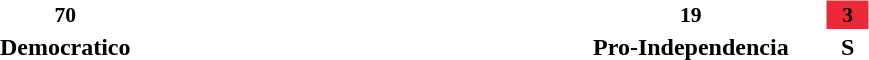<table width=69%>
<tr>
</tr>
<tr align=center>
<td></td>
</tr>
<tr>
<td><br><table width=100% style="text-align:center;">
<tr style="font-weight:bold; font-size:90%;">
<td width=76.09% bgcolor=><span>70</span></td>
<td width=20.65% bgcolor=><span>19</span></td>
<td width=3.26% bgcolor=#ED2939><span>3</span></td>
</tr>
<tr>
<td><span><strong>Democratico</strong></span></td>
<td><span><strong>Pro-Independencia</strong></span></td>
<td><span><strong>S</strong></span></td>
</tr>
</table>
</td>
</tr>
</table>
